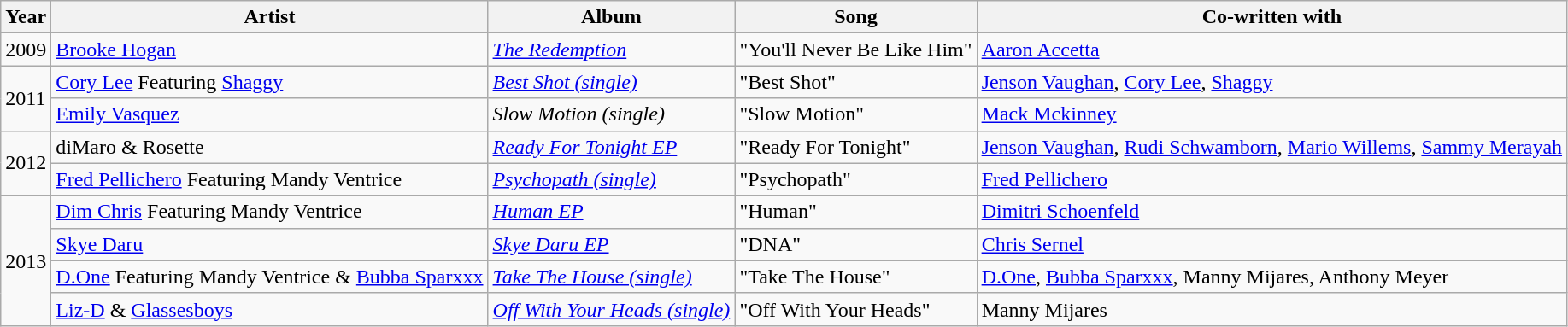<table class="wikitable">
<tr>
<th>Year</th>
<th>Artist</th>
<th>Album</th>
<th>Song</th>
<th>Co-written with</th>
</tr>
<tr>
<td rowspan="1">2009</td>
<td><a href='#'>Brooke Hogan</a></td>
<td><em><a href='#'>The Redemption</a></em></td>
<td>"You'll Never Be Like Him"</td>
<td><a href='#'>Aaron Accetta</a></td>
</tr>
<tr>
<td rowspan="2">2011</td>
<td><a href='#'>Cory Lee</a> Featuring <a href='#'>Shaggy</a></td>
<td><em><a href='#'>Best Shot (single)</a></em></td>
<td>"Best Shot"</td>
<td><a href='#'>Jenson Vaughan</a>, <a href='#'>Cory Lee</a>, <a href='#'>Shaggy</a></td>
</tr>
<tr>
<td><a href='#'>Emily Vasquez</a></td>
<td><em>Slow Motion (single)</em></td>
<td>"Slow Motion"</td>
<td><a href='#'>Mack Mckinney</a></td>
</tr>
<tr>
<td rowspan="2">2012</td>
<td>diMaro & Rosette</td>
<td><em><a href='#'>Ready For Tonight EP</a></em></td>
<td>"Ready For Tonight"</td>
<td><a href='#'>Jenson Vaughan</a>, <a href='#'>Rudi Schwamborn</a>, <a href='#'>Mario Willems</a>, <a href='#'>Sammy Merayah</a></td>
</tr>
<tr>
<td><a href='#'>Fred Pellichero</a> Featuring Mandy Ventrice</td>
<td><em><a href='#'>Psychopath (single)</a></em></td>
<td>"Psychopath"</td>
<td><a href='#'>Fred Pellichero</a></td>
</tr>
<tr>
<td rowspan="4">2013</td>
<td><a href='#'>Dim Chris</a> Featuring Mandy Ventrice</td>
<td><em><a href='#'>Human EP</a></em></td>
<td>"Human"</td>
<td><a href='#'>Dimitri Schoenfeld</a></td>
</tr>
<tr>
<td><a href='#'>Skye Daru</a></td>
<td><em><a href='#'>Skye Daru EP</a></em></td>
<td>"DNA"</td>
<td><a href='#'>Chris Sernel</a></td>
</tr>
<tr>
<td><a href='#'>D.One</a> Featuring Mandy Ventrice & <a href='#'>Bubba Sparxxx</a></td>
<td><em><a href='#'>Take The House (single)</a></em></td>
<td>"Take The House"</td>
<td><a href='#'>D.One</a>, <a href='#'>Bubba Sparxxx</a>, Manny Mijares, Anthony Meyer</td>
</tr>
<tr>
<td><a href='#'>Liz-D</a> & <a href='#'>Glassesboys</a></td>
<td><em><a href='#'>Off With Your Heads (single)</a></em></td>
<td>"Off With Your Heads"</td>
<td>Manny Mijares</td>
</tr>
</table>
